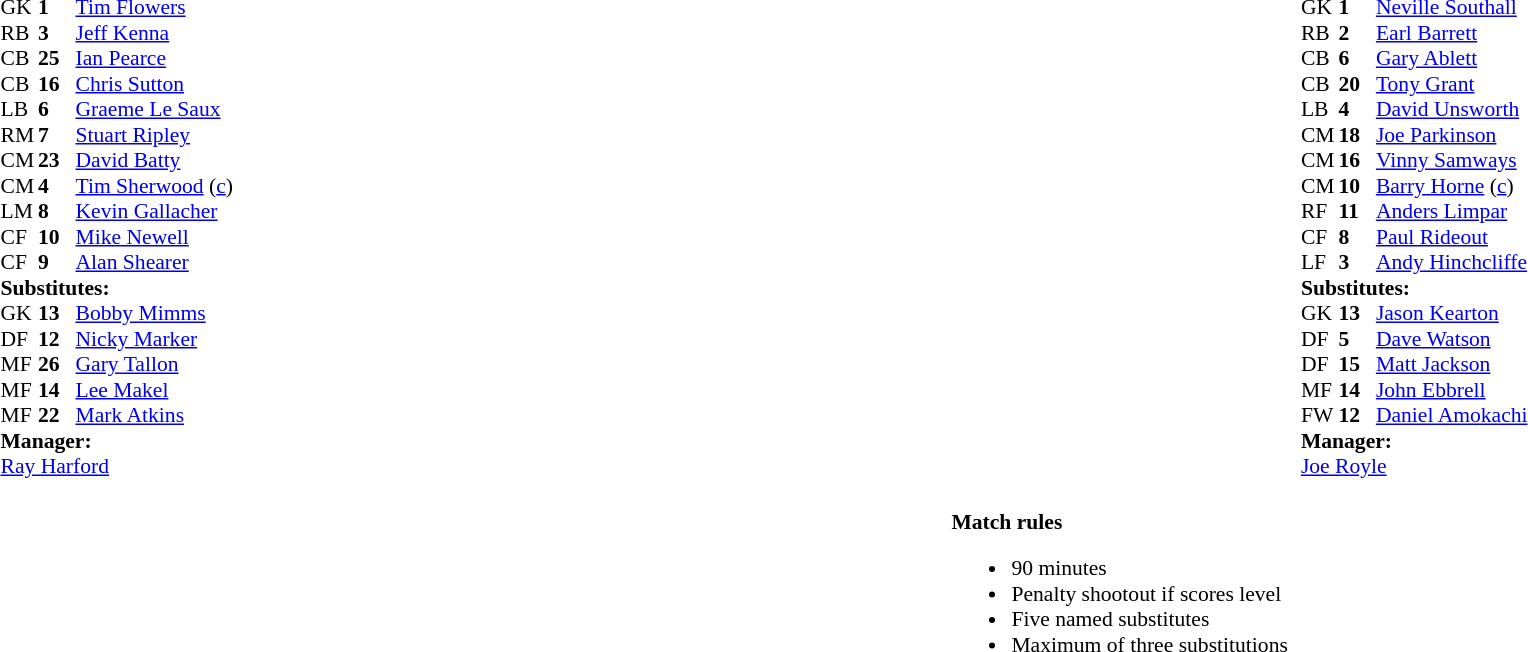<table width="100%">
<tr>
<td valign="top"></td>
<td valign="top" width="50%"><br><table style="font-size: 90%" cellspacing="0" cellpadding="0">
<tr>
<td colspan="4"></td>
</tr>
<tr>
<th width="25"></th>
<th width="25"></th>
</tr>
<tr>
<td>GK</td>
<td><strong>1</strong></td>
<td> <a href='#'>Tim Flowers</a></td>
</tr>
<tr>
<td>RB</td>
<td><strong>3</strong></td>
<td> <a href='#'>Jeff Kenna</a></td>
<td></td>
<td></td>
</tr>
<tr>
<td>CB</td>
<td><strong>25</strong></td>
<td> <a href='#'>Ian Pearce</a></td>
</tr>
<tr>
<td>CB</td>
<td><strong>16</strong></td>
<td> <a href='#'>Chris Sutton</a></td>
</tr>
<tr>
<td>LB</td>
<td><strong>6</strong></td>
<td> <a href='#'>Graeme Le Saux</a></td>
</tr>
<tr>
<td>RM</td>
<td><strong>7</strong></td>
<td> <a href='#'>Stuart Ripley</a></td>
<td></td>
<td></td>
</tr>
<tr>
<td>CM</td>
<td><strong>23</strong></td>
<td> <a href='#'>David Batty</a></td>
</tr>
<tr>
<td>CM</td>
<td><strong>4</strong></td>
<td> <a href='#'>Tim Sherwood</a> (<a href='#'>c</a>)</td>
</tr>
<tr>
<td>LM</td>
<td><strong>8</strong></td>
<td> <a href='#'>Kevin Gallacher</a></td>
<td></td>
<td></td>
</tr>
<tr>
<td>CF</td>
<td><strong>10</strong></td>
<td> <a href='#'>Mike Newell</a></td>
</tr>
<tr>
<td>CF</td>
<td><strong>9</strong></td>
<td> <a href='#'>Alan Shearer</a></td>
</tr>
<tr>
<td colspan="4"><strong>Substitutes:</strong></td>
</tr>
<tr>
<td>GK</td>
<td><strong>13</strong></td>
<td> <a href='#'>Bobby Mimms</a></td>
</tr>
<tr>
<td>DF</td>
<td><strong>12</strong></td>
<td> <a href='#'>Nicky Marker</a></td>
<td></td>
<td></td>
</tr>
<tr>
<td>MF</td>
<td><strong>26</strong></td>
<td> <a href='#'>Gary Tallon</a></td>
</tr>
<tr>
<td>MF</td>
<td><strong>14</strong></td>
<td> <a href='#'>Lee Makel</a></td>
<td></td>
<td></td>
</tr>
<tr>
<td>MF</td>
<td><strong>22</strong></td>
<td> <a href='#'>Mark Atkins</a></td>
<td></td>
<td></td>
</tr>
<tr>
<td colspan="4"><strong>Manager:</strong></td>
</tr>
<tr>
<td colspan="4"> <a href='#'>Ray Harford</a></td>
</tr>
</table>
</td>
<td valign="top"></td>
<td valign="top" width="50%"><br><table style="font-size: 90%" cellspacing="0" cellpadding="0" align=center>
<tr>
<td colspan="4"></td>
</tr>
<tr>
<th width="25"></th>
<th width="25"></th>
</tr>
<tr>
<td>GK</td>
<td><strong>1</strong></td>
<td> <a href='#'>Neville Southall</a></td>
</tr>
<tr>
<td>RB</td>
<td><strong>2</strong></td>
<td> <a href='#'>Earl Barrett</a></td>
</tr>
<tr>
<td>CB</td>
<td><strong>6</strong></td>
<td> <a href='#'>Gary Ablett</a></td>
</tr>
<tr>
<td>CB</td>
<td><strong>20</strong></td>
<td> <a href='#'>Tony Grant</a></td>
<td></td>
<td></td>
</tr>
<tr>
<td>LB</td>
<td><strong>4</strong></td>
<td> <a href='#'>David Unsworth</a></td>
</tr>
<tr>
<td>CM</td>
<td><strong>18</strong></td>
<td> <a href='#'>Joe Parkinson</a></td>
</tr>
<tr>
<td>CM</td>
<td><strong>16</strong></td>
<td> <a href='#'>Vinny Samways</a></td>
</tr>
<tr>
<td>CM</td>
<td><strong>10</strong></td>
<td> <a href='#'>Barry Horne</a> (<a href='#'>c</a>)</td>
</tr>
<tr>
<td>RF</td>
<td><strong>11</strong></td>
<td> <a href='#'>Anders Limpar</a></td>
</tr>
<tr>
<td>CF</td>
<td><strong>8</strong></td>
<td> <a href='#'>Paul Rideout</a></td>
</tr>
<tr>
<td>LF</td>
<td><strong>3</strong></td>
<td> <a href='#'>Andy Hinchcliffe</a></td>
</tr>
<tr>
<td colspan=4><strong>Substitutes:</strong></td>
</tr>
<tr>
<td>GK</td>
<td><strong>13</strong></td>
<td> <a href='#'>Jason Kearton</a></td>
</tr>
<tr>
<td>DF</td>
<td><strong>5</strong></td>
<td> <a href='#'>Dave Watson</a></td>
<td></td>
<td></td>
</tr>
<tr>
<td>DF</td>
<td><strong>15</strong></td>
<td> <a href='#'>Matt Jackson</a></td>
</tr>
<tr>
<td>MF</td>
<td><strong>14</strong></td>
<td> <a href='#'>John Ebbrell</a></td>
</tr>
<tr>
<td>FW</td>
<td><strong>12</strong></td>
<td> <a href='#'>Daniel Amokachi</a></td>
</tr>
<tr>
<td colspan=4><strong>Manager:</strong></td>
</tr>
<tr>
<td colspan="4"> <a href='#'>Joe Royle</a></td>
</tr>
</table>
<table width=100% style="font-size: 90%">
<tr>
<td width=50% valign=top><br><strong>Match rules</strong><ul><li>90 minutes</li><li>Penalty shootout if scores level</li><li>Five named substitutes</li><li>Maximum of three substitutions</li></ul></td>
</tr>
</table>
</td>
</tr>
</table>
